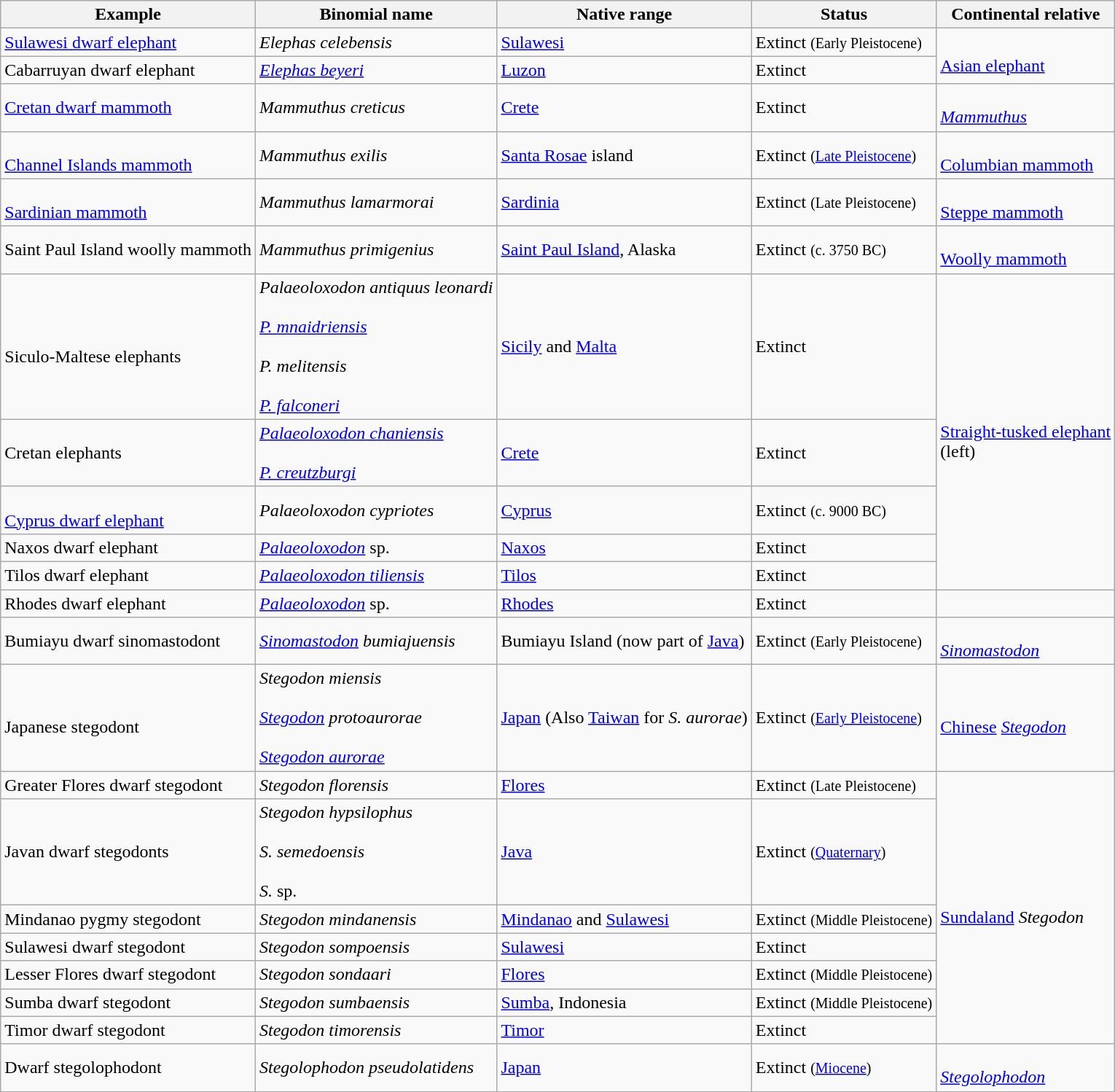<table class=wikitable>
<tr>
<th>Example</th>
<th>Binomial name</th>
<th>Native range</th>
<th>Status</th>
<th>Continental relative</th>
</tr>
<tr>
<td><a href='#'>Sulawesi dwarf elephant</a></td>
<td><em>Elephas celebensis</em></td>
<td><a href='#'>Sulawesi</a></td>
<td>Extinct <small>(Early Pleistocene)</small></td>
<td rowspan=2><br><a href='#'>Asian elephant</a></td>
</tr>
<tr>
<td>Cabarruyan dwarf elephant</td>
<td><em><a href='#'>Elephas beyeri</a></em></td>
<td><a href='#'>Luzon</a></td>
<td>Extinct</td>
</tr>
<tr>
<td><a href='#'>Cretan dwarf mammoth</a></td>
<td><em>Mammuthus creticus</em></td>
<td><a href='#'>Crete</a></td>
<td>Extinct</td>
<td><br><em><a href='#'>Mammuthus</a></em></td>
</tr>
<tr>
<td><br><a href='#'>Channel Islands mammoth</a></td>
<td><em>Mammuthus exilis</em></td>
<td><a href='#'>Santa Rosae</a> island</td>
<td>Extinct <small>(<a href='#'>Late Pleistocene</a>)</small></td>
<td><br><a href='#'>Columbian mammoth</a></td>
</tr>
<tr>
<td><br><a href='#'>Sardinian mammoth</a></td>
<td><em>Mammuthus lamarmorai</em></td>
<td><a href='#'>Sardinia</a></td>
<td>Extinct <small>(Late Pleistocene)</small></td>
<td><br><a href='#'>Steppe mammoth</a></td>
</tr>
<tr>
<td>Saint Paul Island woolly mammoth</td>
<td><em>Mammuthus primigenius</em></td>
<td><a href='#'>Saint Paul Island</a>, Alaska</td>
<td>Extinct <small>(c. 3750 BC)</small></td>
<td><br><a href='#'>Woolly mammoth</a></td>
</tr>
<tr>
<td><br>Siculo-Maltese elephants</td>
<td><em>Palaeoloxodon antiquus leonardi</em><br><br><em><a href='#'>P. mnaidriensis</a></em><br><br><em>P. melitensis</em><br><br><em><a href='#'>P. falconeri</a></em></td>
<td><a href='#'>Sicily</a> and <a href='#'>Malta</a></td>
<td>Extinct</td>
<td rowspan="5"><br><a href='#'>Straight-tusked elephant</a><br>(left)</td>
</tr>
<tr>
<td>Cretan elephants</td>
<td><em><a href='#'>Palaeoloxodon chaniensis</a></em><br><br><em><a href='#'>P. creutzburgi</a></em></td>
<td><a href='#'>Crete</a></td>
<td>Extinct</td>
</tr>
<tr>
<td><br><a href='#'>Cyprus dwarf elephant</a></td>
<td><em>Palaeoloxodon cypriotes</em></td>
<td><a href='#'>Cyprus</a></td>
<td>Extinct <small>(c. 9000 BC)</small></td>
</tr>
<tr>
<td>Naxos dwarf elephant</td>
<td><em><a href='#'>Palaeoloxodon</a></em> sp.</td>
<td><a href='#'>Naxos</a></td>
<td>Extinct</td>
</tr>
<tr>
<td>Tilos dwarf elephant</td>
<td><em><a href='#'>Palaeoloxodon tiliensis</a></em></td>
<td><a href='#'>Tilos</a></td>
<td>Extinct</td>
</tr>
<tr>
<td>Rhodes dwarf elephant</td>
<td><em><a href='#'>Palaeoloxodon</a></em> sp.</td>
<td><a href='#'>Rhodes</a></td>
<td>Extinct</td>
<td></td>
</tr>
<tr>
<td>Bumiayu dwarf sinomastodont</td>
<td><em><a href='#'>Sinomastodon</a> bumiajuensis</em></td>
<td>Bumiayu Island (now part of <a href='#'>Java</a>)</td>
<td>Extinct <small>(Early Pleistocene)</small></td>
<td><br><em><a href='#'>Sinomastodon</a></em></td>
</tr>
<tr>
<td><br>Japanese stegodont</td>
<td><em>Stegodon miensis</em><br><br><em><a href='#'>Stegodon</a> protoaurorae</em><br><br><em><a href='#'>Stegodon aurorae</a></em></td>
<td><a href='#'>Japan</a> (Also <a href='#'>Taiwan</a> for <em>S. aurorae</em>)</td>
<td>Extinct <small>(<a href='#'>Early Pleistocene</a>)</small></td>
<td><br><a href='#'>Chinese</a> <em><a href='#'>Stegodon</a></em></td>
</tr>
<tr>
<td>Greater Flores dwarf stegodont</td>
<td><em>Stegodon florensis</em></td>
<td><a href='#'>Flores</a></td>
<td>Extinct <small>(Late Pleistocene)</small></td>
<td rowspan="7"><br><a href='#'>Sundaland</a> <em>Stegodon</em></td>
</tr>
<tr>
<td>Javan dwarf stegodonts</td>
<td><em>Stegodon hypsilophus</em><br><br><em>S. semedoensis</em><br><br><em>S.</em> sp.</td>
<td><a href='#'>Java</a></td>
<td>Extinct <small>(<a href='#'>Quaternary</a>)</small></td>
</tr>
<tr>
<td>Mindanao pygmy stegodont</td>
<td><em>Stegodon mindanensis</em></td>
<td><a href='#'>Mindanao</a> and <a href='#'>Sulawesi</a></td>
<td>Extinct <small>(Middle Pleistocene)</small></td>
</tr>
<tr>
<td>Sulawesi dwarf stegodont</td>
<td><em>Stegodon sompoensis</em></td>
<td><a href='#'>Sulawesi</a></td>
<td>Extinct</td>
</tr>
<tr>
<td>Lesser Flores dwarf stegodont</td>
<td><em>Stegodon sondaari</em></td>
<td><a href='#'>Flores</a></td>
<td>Extinct <small>(Middle Pleistocene)</small></td>
</tr>
<tr>
<td>Sumba dwarf stegodont</td>
<td><em>Stegodon sumbaensis</em></td>
<td><a href='#'>Sumba</a>, Indonesia</td>
<td>Extinct <small>(Middle Pleistocene)</small></td>
</tr>
<tr>
<td>Timor dwarf stegodont</td>
<td><em>Stegodon timorensis</em></td>
<td><a href='#'>Timor</a></td>
<td>Extinct</td>
</tr>
<tr>
<td>Dwarf stegolophodont</td>
<td><em>Stegolophodon pseudolatidens</em></td>
<td><a href='#'>Japan</a></td>
<td>Extinct <small>(<a href='#'>Miocene</a>)</small></td>
<td><br><em><a href='#'>Stegolophodon</a></em></td>
</tr>
</table>
